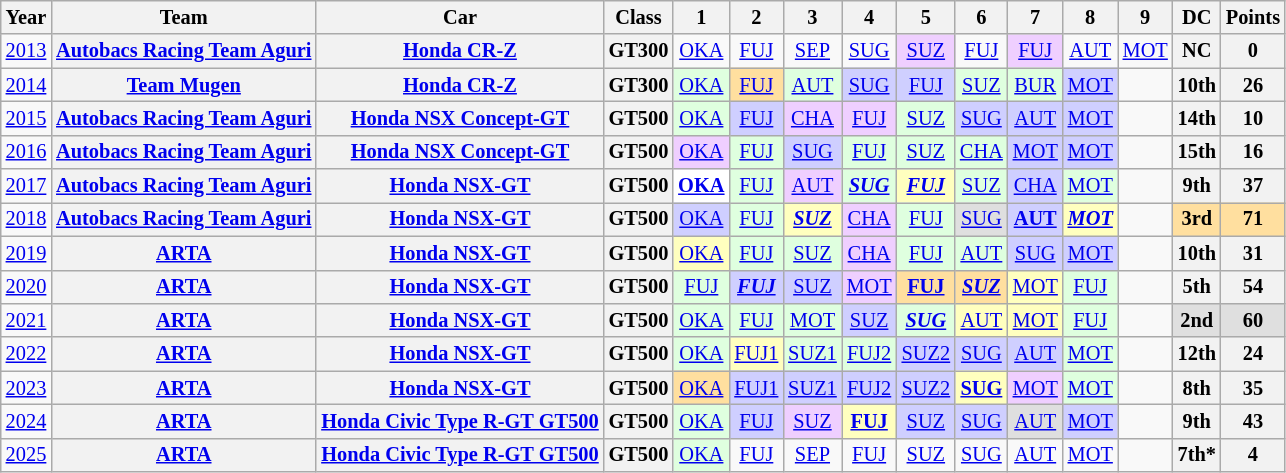<table class="wikitable" style="text-align:center; font-size:85%">
<tr>
<th>Year</th>
<th>Team</th>
<th>Car</th>
<th>Class</th>
<th>1</th>
<th>2</th>
<th>3</th>
<th>4</th>
<th>5</th>
<th>6</th>
<th>7</th>
<th>8</th>
<th>9</th>
<th>DC</th>
<th>Points</th>
</tr>
<tr>
<td><a href='#'>2013</a></td>
<th nowrap><a href='#'>Autobacs Racing Team Aguri</a></th>
<th nowrap><a href='#'>Honda CR-Z</a></th>
<th>GT300</th>
<td><a href='#'>OKA</a></td>
<td><a href='#'>FUJ</a></td>
<td><a href='#'>SEP</a></td>
<td><a href='#'>SUG</a></td>
<td style="background:#EFCFFF;"><a href='#'>SUZ</a><br></td>
<td><a href='#'>FUJ</a></td>
<td style="background:#EFCFFF;"><a href='#'>FUJ</a><br></td>
<td><a href='#'>AUT</a></td>
<td><a href='#'>MOT</a></td>
<th>NC</th>
<th>0</th>
</tr>
<tr>
<td><a href='#'>2014</a></td>
<th nowrap><a href='#'>Team Mugen</a></th>
<th nowrap><a href='#'>Honda CR-Z</a></th>
<th>GT300</th>
<td style="background:#DFFFDF;"><a href='#'>OKA</a><br></td>
<td style="background:#FFDF9F;"><a href='#'>FUJ</a><br></td>
<td style="background:#DFFFDF;"><a href='#'>AUT</a><br></td>
<td style="background:#CFCFFF;"><a href='#'>SUG</a><br></td>
<td style="background:#CFCFFF;"><a href='#'>FUJ</a><br></td>
<td style="background:#DFFFDF;"><a href='#'>SUZ</a><br></td>
<td style="background:#DFFFDF;"><a href='#'>BUR</a><br></td>
<td style="background:#CFCFFF;"><a href='#'>MOT</a><br></td>
<td></td>
<th>10th</th>
<th>26</th>
</tr>
<tr>
<td><a href='#'>2015</a></td>
<th nowrap><a href='#'>Autobacs Racing Team Aguri</a></th>
<th nowrap><a href='#'>Honda NSX Concept-GT</a></th>
<th>GT500</th>
<td style="background:#DFFFDF;"><a href='#'>OKA</a><br></td>
<td style="background:#CFCFFF;"><a href='#'>FUJ</a><br></td>
<td style="background:#EFCFFF;"><a href='#'>CHA</a><br></td>
<td style="background:#EFCFFF;"><a href='#'>FUJ</a><br></td>
<td style="background:#DFFFDF;"><a href='#'>SUZ</a><br></td>
<td style="background:#CFCFFF;"><a href='#'>SUG</a><br></td>
<td style="background:#CFCFFF;"><a href='#'>AUT</a><br></td>
<td style="background:#CFCFFF;"><a href='#'>MOT</a><br></td>
<td></td>
<th>14th</th>
<th>10</th>
</tr>
<tr>
<td><a href='#'>2016</a></td>
<th nowrap><a href='#'>Autobacs Racing Team Aguri</a></th>
<th nowrap><a href='#'>Honda NSX Concept-GT</a></th>
<th>GT500</th>
<td style="background:#EFCFFF;"><a href='#'>OKA</a><br></td>
<td style="background:#DFFFDF;"><a href='#'>FUJ</a><br></td>
<td style="background:#CFCFFF;"><a href='#'>SUG</a><br></td>
<td style="background:#DFFFDF;"><a href='#'>FUJ</a><br></td>
<td style="background:#DFFFDF;"><a href='#'>SUZ</a><br></td>
<td style="background:#DFFFDF;"><a href='#'>CHA</a><br></td>
<td style="background:#CFCFFF;"><a href='#'>MOT</a><br></td>
<td style="background:#CFCFFF;"><a href='#'>MOT</a><br></td>
<td></td>
<th>15th</th>
<th>16</th>
</tr>
<tr>
<td><a href='#'>2017</a></td>
<th nowrap><a href='#'>Autobacs Racing Team Aguri</a></th>
<th nowrap><a href='#'>Honda NSX-GT</a></th>
<th>GT500</th>
<td style="background:#FFFFFF;"><strong><a href='#'>OKA</a></strong><br></td>
<td style="background:#DFFFDF;"><a href='#'>FUJ</a><br></td>
<td style="background:#EFCFFF;"><a href='#'>AUT</a><br></td>
<td style="background:#DFFFDF;"><strong><em><a href='#'>SUG</a></em></strong><br></td>
<td style="background:#FFFFBF;"><strong><em><a href='#'>FUJ</a></em></strong><br></td>
<td style="background:#DFFFDF;"><a href='#'>SUZ</a><br></td>
<td style="background:#CFCFFF;"><a href='#'>CHA</a><br></td>
<td style="background:#DFFFDF;"><a href='#'>MOT</a><br></td>
<td></td>
<th>9th</th>
<th>37</th>
</tr>
<tr>
<td><a href='#'>2018</a></td>
<th nowrap><a href='#'>Autobacs Racing Team Aguri</a></th>
<th nowrap><a href='#'>Honda NSX-GT</a></th>
<th>GT500</th>
<td style="background:#CFCFFF;"><a href='#'>OKA</a><br></td>
<td style="background:#DFFFDF;"><a href='#'>FUJ</a><br></td>
<td style="background:#FFFFBF;"><strong><em><a href='#'>SUZ</a></em></strong><br></td>
<td style="background:#EFCFFF;"><a href='#'>CHA</a><br></td>
<td style="background:#DFFFDF;"><a href='#'>FUJ</a><br></td>
<td style="background:#DFDFDF;"><a href='#'>SUG</a><br></td>
<td style="background:#CFCFFF;"><strong><a href='#'>AUT</a></strong><br></td>
<td style="background:#FFFFBF;"><strong><em><a href='#'>MOT</a></em></strong><br></td>
<td></td>
<th style="background:#FFDF9F;">3rd</th>
<th style="background:#FFDF9F;">71</th>
</tr>
<tr>
<td><a href='#'>2019</a></td>
<th nowrap><a href='#'>ARTA</a></th>
<th nowrap><a href='#'>Honda NSX-GT</a></th>
<th>GT500</th>
<td style="background:#FFFFBF;"><a href='#'>OKA</a><br></td>
<td style="background:#DFFFDF;"><a href='#'>FUJ</a><br></td>
<td style="background:#DFFFDF;"><a href='#'>SUZ</a><br></td>
<td style="background:#EFCFFF;"><a href='#'>CHA</a><br></td>
<td style="background:#DFFFDF;"><a href='#'>FUJ</a><br></td>
<td style="background:#DFFFDF;"><a href='#'>AUT</a><br></td>
<td style="background:#CFCFFF;"><a href='#'>SUG</a><br></td>
<td style="background:#CFCFFF;"><a href='#'>MOT</a><br></td>
<td></td>
<th>10th</th>
<th>31</th>
</tr>
<tr>
<td><a href='#'>2020</a></td>
<th nowrap><a href='#'>ARTA</a></th>
<th nowrap><a href='#'>Honda NSX-GT</a></th>
<th>GT500</th>
<td style="background:#DFFFDF;"><a href='#'>FUJ</a><br></td>
<td style="background:#CFCFFF;"><a href='#'><strong><em>FUJ</em></strong></a><br></td>
<td style="background:#CFCFFF;"><a href='#'>SUZ</a><br></td>
<td style="background:#EFCFFF;"><a href='#'>MOT</a><br></td>
<td style="background:#FFDF9F;"><a href='#'><strong>FUJ</strong></a><br></td>
<td style="background:#FFDF9F;"><a href='#'><strong><em>SUZ</em></strong></a><br></td>
<td style="background:#FFFFBF;"><a href='#'>MOT</a><br></td>
<td style="background:#DFFFDF;"><a href='#'>FUJ</a><br></td>
<td></td>
<th>5th</th>
<th>54</th>
</tr>
<tr>
<td><a href='#'>2021</a></td>
<th nowrap><a href='#'>ARTA</a></th>
<th nowrap><a href='#'>Honda NSX-GT</a></th>
<th>GT500</th>
<td style="background:#DFFFDF;"><a href='#'>OKA</a><br></td>
<td style="background:#DFFFDF;"><a href='#'>FUJ</a><br></td>
<td style="background:#DFFFDF;"><a href='#'>MOT</a><br></td>
<td style="background:#CFCFFF;"><a href='#'>SUZ</a><br></td>
<td style="background:#DFFFDF;"><a href='#'><strong><em>SUG</em></strong></a><br></td>
<td style="background:#FFFFBF;"><a href='#'>AUT</a><br></td>
<td style="background:#FFFFBF;"><a href='#'>MOT</a><br></td>
<td style="background:#DFFFDF;"><a href='#'>FUJ</a><br></td>
<td></td>
<th style="background:#DFDFDF">2nd</th>
<th style="background:#DFDFDF">60</th>
</tr>
<tr>
<td><a href='#'>2022</a></td>
<th nowrap><a href='#'>ARTA</a></th>
<th nowrap><a href='#'>Honda NSX-GT</a></th>
<th>GT500</th>
<td style="background:#DFFFDF;"><a href='#'>OKA</a><br></td>
<td style="background:#FFFFBF;"><a href='#'>FUJ1</a><br></td>
<td style="background:#DFFFDF;"><a href='#'>SUZ1</a><br></td>
<td style="background:#DFFFDF;"><a href='#'>FUJ2</a><br></td>
<td style="background:#CFCFFF;"><a href='#'>SUZ2</a><br></td>
<td style="background:#CFCFFF;"><a href='#'>SUG</a><br></td>
<td style="background:#CFCFFF;"><a href='#'>AUT</a><br></td>
<td style="background:#DFFFDF;"><a href='#'>MOT</a><br></td>
<td></td>
<th>12th</th>
<th>24</th>
</tr>
<tr>
<td><a href='#'>2023</a></td>
<th nowrap><a href='#'>ARTA</a></th>
<th nowrap><a href='#'>Honda NSX-GT</a></th>
<th>GT500</th>
<td style="background:#FFDF9F;"><a href='#'>OKA</a><br></td>
<td style="background:#CFCFFF;"><a href='#'>FUJ1</a><br></td>
<td style="background:#CFCFFF;"><a href='#'>SUZ1</a><br></td>
<td style="background:#CFCFFF;"><a href='#'>FUJ2</a><br></td>
<td style="background:#CFCFFF;"><a href='#'>SUZ2</a><br></td>
<td style="background:#FFFFBF;"><a href='#'><strong>SUG</strong></a><br></td>
<td style="background:#EFCFFF;"><a href='#'>MOT</a><br></td>
<td style="background:#DFFFDF;"><a href='#'>MOT</a><br></td>
<td></td>
<th>8th</th>
<th>35</th>
</tr>
<tr>
<td><a href='#'>2024</a></td>
<th nowrap><a href='#'>ARTA</a></th>
<th nowrap><a href='#'>Honda Civic Type R-GT GT500</a></th>
<th>GT500</th>
<td style="background:#DFFFDF;"><a href='#'>OKA</a><br></td>
<td style="background:#CFCFFF;"><a href='#'>FUJ</a><br></td>
<td style="background:#EFCFFF;"><a href='#'>SUZ</a><br></td>
<td style="background:#FFFFBF;"><strong><a href='#'>FUJ</a></strong><br></td>
<td style="background:#CFCFFF;"><a href='#'>SUZ</a><br></td>
<td style="background:#CFCFFF;"><a href='#'>SUG</a><br></td>
<td style="background:#DFDFDF;"><a href='#'>AUT</a><br></td>
<td style="background:#CFCFFF;"><a href='#'>MOT</a><br></td>
<td></td>
<th>9th</th>
<th>43</th>
</tr>
<tr>
<td><a href='#'>2025</a></td>
<th nowrap><a href='#'>ARTA</a></th>
<th nowrap><a href='#'>Honda Civic Type R-GT GT500</a></th>
<th>GT500</th>
<td style="background:#DFFFDF;"><a href='#'>OKA</a><br></td>
<td style="background:#;"><a href='#'>FUJ</a><br></td>
<td style="background:#;"><a href='#'>SEP</a><br></td>
<td style="background:#;"><a href='#'>FUJ</a><br></td>
<td style="background:#;"><a href='#'>SUZ</a><br></td>
<td style="background:#;"><a href='#'>SUG</a><br></td>
<td style="background:#;"><a href='#'>AUT</a><br></td>
<td style="background:#;"><a href='#'>MOT</a><br></td>
<td></td>
<th>7th*</th>
<th>4</th>
</tr>
</table>
